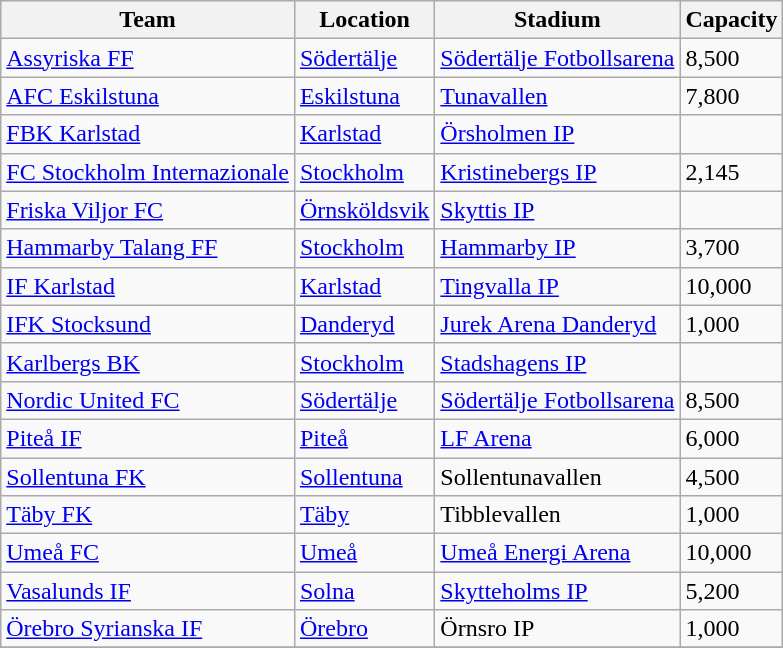<table class="wikitable sortable" border="1">
<tr>
<th>Team</th>
<th>Location</th>
<th>Stadium</th>
<th>Capacity</th>
</tr>
<tr>
<td><a href='#'>Assyriska FF</a></td>
<td><a href='#'>Södertälje</a></td>
<td><a href='#'>Södertälje Fotbollsarena</a></td>
<td>8,500</td>
</tr>
<tr>
<td><a href='#'>AFC Eskilstuna</a></td>
<td><a href='#'>Eskilstuna</a></td>
<td><a href='#'>Tunavallen</a></td>
<td>7,800</td>
</tr>
<tr>
<td><a href='#'>FBK Karlstad</a></td>
<td><a href='#'>Karlstad</a></td>
<td><a href='#'>Örsholmen IP</a></td>
<td></td>
</tr>
<tr>
<td><a href='#'>FC Stockholm Internazionale</a></td>
<td><a href='#'>Stockholm</a></td>
<td><a href='#'>Kristinebergs IP</a></td>
<td>2,145</td>
</tr>
<tr>
<td><a href='#'>Friska Viljor FC</a></td>
<td><a href='#'>Örnsköldsvik</a></td>
<td><a href='#'>Skyttis IP</a></td>
<td></td>
</tr>
<tr>
<td><a href='#'>Hammarby Talang FF</a></td>
<td><a href='#'>Stockholm</a></td>
<td><a href='#'>Hammarby IP</a></td>
<td>3,700</td>
</tr>
<tr>
<td><a href='#'>IF Karlstad</a></td>
<td><a href='#'>Karlstad</a></td>
<td><a href='#'>Tingvalla IP</a></td>
<td>10,000</td>
</tr>
<tr>
<td><a href='#'>IFK Stocksund</a></td>
<td><a href='#'>Danderyd</a></td>
<td><a href='#'>Jurek Arena Danderyd</a></td>
<td>1,000</td>
</tr>
<tr>
<td><a href='#'>Karlbergs BK</a></td>
<td><a href='#'>Stockholm</a></td>
<td><a href='#'>Stadshagens IP</a></td>
<td></td>
</tr>
<tr>
<td><a href='#'>Nordic United FC</a></td>
<td><a href='#'>Södertälje</a></td>
<td><a href='#'>Södertälje Fotbollsarena</a></td>
<td>8,500</td>
</tr>
<tr>
<td><a href='#'>Piteå IF</a></td>
<td><a href='#'>Piteå</a></td>
<td><a href='#'>LF Arena</a></td>
<td>6,000</td>
</tr>
<tr>
<td><a href='#'>Sollentuna FK</a></td>
<td><a href='#'>Sollentuna</a></td>
<td>Sollentunavallen</td>
<td>4,500</td>
</tr>
<tr>
<td><a href='#'>Täby FK</a></td>
<td><a href='#'>Täby</a></td>
<td>Tibblevallen</td>
<td>1,000</td>
</tr>
<tr>
<td><a href='#'>Umeå FC</a></td>
<td><a href='#'>Umeå</a></td>
<td><a href='#'>Umeå Energi Arena</a></td>
<td>10,000</td>
</tr>
<tr>
<td><a href='#'>Vasalunds IF</a></td>
<td><a href='#'>Solna</a></td>
<td><a href='#'>Skytteholms IP</a></td>
<td>5,200</td>
</tr>
<tr>
<td><a href='#'>Örebro Syrianska IF</a></td>
<td><a href='#'>Örebro</a></td>
<td>Örnsro IP</td>
<td>1,000</td>
</tr>
<tr>
</tr>
</table>
